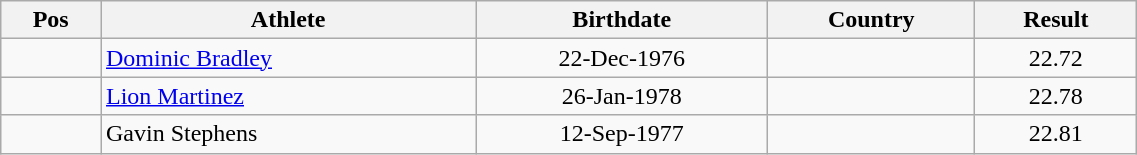<table class="wikitable"  style="text-align:center; width:60%;">
<tr>
<th>Pos</th>
<th>Athlete</th>
<th>Birthdate</th>
<th>Country</th>
<th>Result</th>
</tr>
<tr>
<td align=center></td>
<td align=left><a href='#'>Dominic Bradley</a></td>
<td>22-Dec-1976</td>
<td align=left></td>
<td>22.72</td>
</tr>
<tr>
<td align=center></td>
<td align=left><a href='#'>Lion Martinez</a></td>
<td>26-Jan-1978</td>
<td align=left></td>
<td>22.78</td>
</tr>
<tr>
<td align=center></td>
<td align=left>Gavin Stephens</td>
<td>12-Sep-1977</td>
<td align=left></td>
<td>22.81</td>
</tr>
</table>
